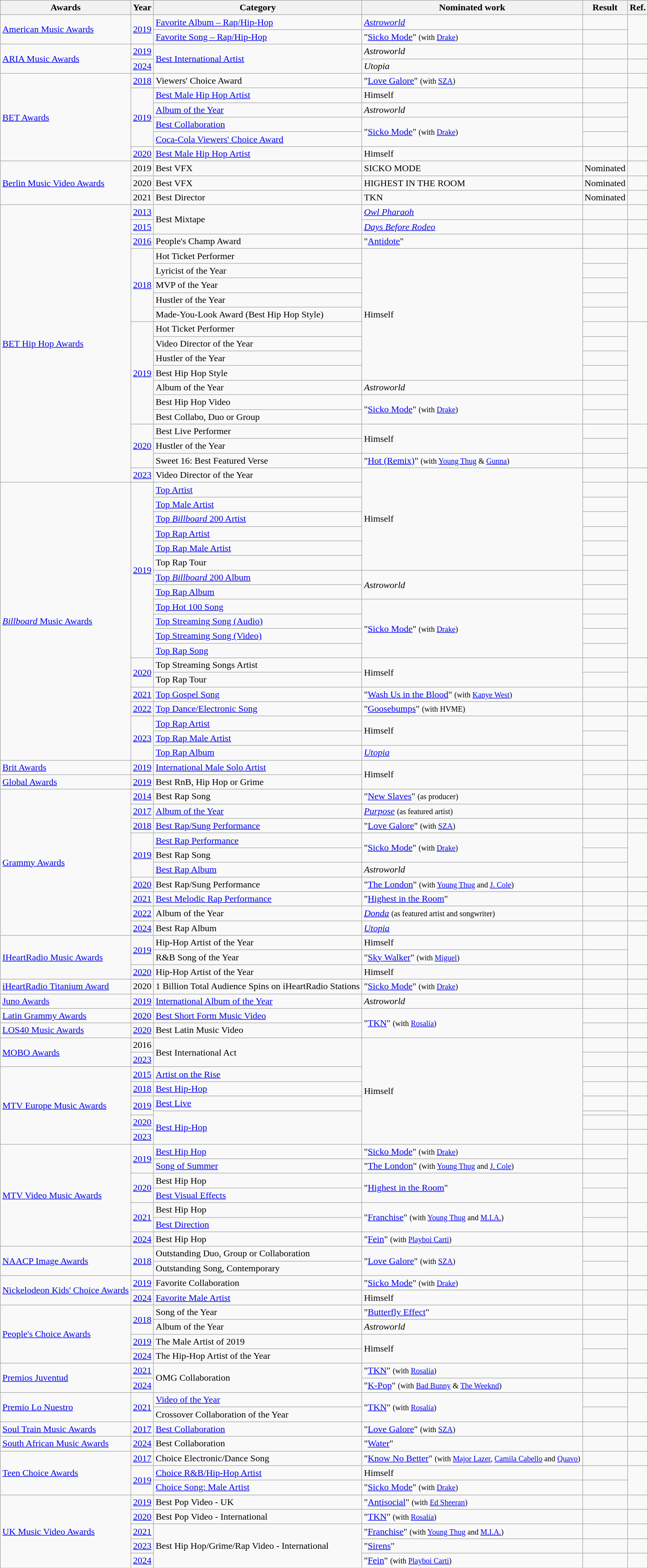<table class="wikitable sortable plainrowheaders">
<tr>
<th scope="col"><strong>Awards</strong></th>
<th scope="col"><strong>Year</strong></th>
<th scope="col"><strong>Category</strong></th>
<th scope="col"><strong>Nominated work</strong></th>
<th><strong>Result</strong></th>
<th><strong>Ref.</strong></th>
</tr>
<tr>
<td rowspan="2"><a href='#'>American Music Awards</a></td>
<td rowspan="2"><a href='#'>2019</a></td>
<td><a href='#'>Favorite Album – Rap/Hip-Hop</a></td>
<td><em><a href='#'>Astroworld</a></em></td>
<td></td>
<td rowspan="2"></td>
</tr>
<tr>
<td><a href='#'>Favorite Song – Rap/Hip-Hop</a></td>
<td>"<a href='#'>Sicko Mode</a>" <small>(with <a href='#'>Drake</a>)</small></td>
<td></td>
</tr>
<tr>
<td rowspan="2"><a href='#'>ARIA Music Awards</a></td>
<td><a href='#'>2019</a></td>
<td rowspan="2"><a href='#'>Best International Artist</a></td>
<td><em>Astroworld</em></td>
<td></td>
<td></td>
</tr>
<tr>
<td><a href='#'>2024</a></td>
<td><em>Utopia</em></td>
<td></td>
<td></td>
</tr>
<tr>
<td rowspan="6"><a href='#'>BET Awards</a></td>
<td><a href='#'>2018</a></td>
<td>Viewers' Choice Award</td>
<td>"<a href='#'>Love Galore</a>" <small>(with <a href='#'>SZA</a>)</small></td>
<td></td>
<td></td>
</tr>
<tr>
<td rowspan="4"><a href='#'>2019</a></td>
<td><a href='#'>Best Male Hip Hop Artist</a></td>
<td>Himself</td>
<td></td>
<td rowspan="4"></td>
</tr>
<tr>
<td><a href='#'>Album of the Year</a></td>
<td><em>Astroworld</em></td>
<td></td>
</tr>
<tr>
<td><a href='#'>Best Collaboration</a></td>
<td rowspan="2">"<a href='#'>Sicko Mode</a>" <small>(with <a href='#'>Drake</a>)</small></td>
<td></td>
</tr>
<tr>
<td><a href='#'>Coca-Cola Viewers' Choice Award</a></td>
<td></td>
</tr>
<tr>
<td><a href='#'>2020</a></td>
<td><a href='#'>Best Male Hip Hop Artist</a></td>
<td>Himself</td>
<td></td>
<td></td>
</tr>
<tr>
<td rowspan="3"><a href='#'>Berlin Music Video Awards</a></td>
<td>2019</td>
<td>Best VFX</td>
<td>SICKO MODE</td>
<td>Nominated</td>
<td></td>
</tr>
<tr>
<td>2020</td>
<td>Best VFX</td>
<td>HIGHEST IN THE ROOM</td>
<td>Nominated</td>
<td></td>
</tr>
<tr>
<td>2021</td>
<td>Best Director</td>
<td>TKN</td>
<td>Nominated</td>
<td></td>
</tr>
<tr>
<td rowspan="19"><a href='#'>BET Hip Hop Awards</a></td>
<td><a href='#'>2013</a></td>
<td rowspan="2">Best Mixtape</td>
<td><em><a href='#'>Owl Pharaoh</a></em></td>
<td></td>
<td></td>
</tr>
<tr>
<td><a href='#'>2015</a></td>
<td><em><a href='#'>Days Before Rodeo</a></em></td>
<td></td>
<td></td>
</tr>
<tr>
<td><a href='#'>2016</a></td>
<td>People's Champ Award</td>
<td>"<a href='#'>Antidote</a>"</td>
<td></td>
<td></td>
</tr>
<tr>
<td rowspan="5"><a href='#'>2018</a></td>
<td>Hot Ticket Performer</td>
<td rowspan="9">Himself</td>
<td></td>
<td rowspan="5"></td>
</tr>
<tr>
<td>Lyricist of the Year</td>
<td></td>
</tr>
<tr>
<td>MVP of the Year</td>
<td></td>
</tr>
<tr>
<td>Hustler of the Year</td>
<td></td>
</tr>
<tr>
<td>Made-You-Look Award (Best Hip Hop Style)</td>
<td></td>
</tr>
<tr>
<td rowspan="7"><a href='#'>2019</a></td>
<td>Hot Ticket Performer</td>
<td></td>
<td rowspan="7"></td>
</tr>
<tr>
<td>Video Director of the Year</td>
<td></td>
</tr>
<tr>
<td>Hustler of the Year</td>
<td></td>
</tr>
<tr>
<td>Best Hip Hop Style</td>
<td></td>
</tr>
<tr>
<td>Album of the Year</td>
<td><em>Astroworld</em></td>
<td></td>
</tr>
<tr>
<td>Best Hip Hop Video</td>
<td rowspan="2">"<a href='#'>Sicko Mode</a>" <small>(with <a href='#'>Drake</a>)</small></td>
<td></td>
</tr>
<tr>
<td>Best Collabo, Duo or Group</td>
<td></td>
</tr>
<tr>
<td rowspan="3"><a href='#'>2020</a></td>
<td>Best Live Performer</td>
<td rowspan="2">Himself</td>
<td></td>
<td rowspan="3"></td>
</tr>
<tr>
<td>Hustler of the Year</td>
<td></td>
</tr>
<tr>
<td>Sweet 16: Best Featured Verse</td>
<td>"<a href='#'>Hot (Remix)</a>" <small>(with <a href='#'>Young Thug</a> & <a href='#'>Gunna</a>)</small></td>
<td></td>
</tr>
<tr>
<td><a href='#'>2023</a></td>
<td>Video Director of the Year</td>
<td rowspan="7">Himself</td>
<td></td>
<td></td>
</tr>
<tr>
<td rowspan="19"><a href='#'><em>Billboard</em> Music Awards</a></td>
<td rowspan="12"><a href='#'>2019</a></td>
<td><a href='#'>Top Artist</a></td>
<td></td>
<td rowspan="12"></td>
</tr>
<tr>
<td><a href='#'>Top Male Artist</a></td>
<td></td>
</tr>
<tr>
<td><a href='#'>Top <em>Billboard</em> 200 Artist</a></td>
<td></td>
</tr>
<tr>
<td><a href='#'>Top Rap Artist</a></td>
<td></td>
</tr>
<tr>
<td><a href='#'>Top Rap Male Artist</a></td>
<td></td>
</tr>
<tr>
<td>Top Rap Tour</td>
<td></td>
</tr>
<tr>
<td><a href='#'>Top <em>Billboard</em> 200 Album</a></td>
<td rowspan="2"><em>Astroworld</em></td>
<td></td>
</tr>
<tr>
<td><a href='#'>Top Rap Album</a></td>
<td></td>
</tr>
<tr>
<td><a href='#'>Top Hot 100 Song</a></td>
<td rowspan="4">"<a href='#'>Sicko Mode</a>" <small>(with <a href='#'>Drake</a>)</small></td>
<td></td>
</tr>
<tr>
<td><a href='#'>Top Streaming Song (Audio)</a></td>
<td></td>
</tr>
<tr>
<td><a href='#'>Top Streaming Song (Video)</a></td>
<td></td>
</tr>
<tr>
<td><a href='#'>Top Rap Song</a></td>
<td></td>
</tr>
<tr>
<td rowspan="2"><a href='#'>2020</a></td>
<td>Top Streaming Songs Artist</td>
<td rowspan="2">Himself</td>
<td></td>
<td rowspan="2"></td>
</tr>
<tr>
<td>Top Rap Tour</td>
<td></td>
</tr>
<tr>
<td><a href='#'>2021</a></td>
<td><a href='#'>Top Gospel Song</a></td>
<td>"<a href='#'>Wash Us in the Blood</a>" <small>(with <a href='#'>Kanye West</a>)</small></td>
<td></td>
<td></td>
</tr>
<tr>
<td><a href='#'>2022</a></td>
<td><a href='#'>Top Dance/Electronic Song</a></td>
<td>"<a href='#'>Goosebumps</a>" <small>(with HVME)</small></td>
<td></td>
<td></td>
</tr>
<tr>
<td rowspan="3"><a href='#'>2023</a></td>
<td><a href='#'>Top Rap Artist</a></td>
<td rowspan="2">Himself</td>
<td></td>
<td rowspan="3"></td>
</tr>
<tr>
<td><a href='#'>Top Rap Male Artist</a></td>
<td></td>
</tr>
<tr>
<td><a href='#'>Top Rap Album</a></td>
<td><em><a href='#'>Utopia</a></em></td>
<td></td>
</tr>
<tr>
<td><a href='#'>Brit Awards</a></td>
<td><a href='#'>2019</a></td>
<td><a href='#'>International Male Solo Artist</a></td>
<td rowspan="2">Himself</td>
<td></td>
<td></td>
</tr>
<tr>
<td><a href='#'>Global Awards</a></td>
<td><a href='#'>2019</a></td>
<td>Best RnB, Hip Hop or Grime</td>
<td></td>
<td></td>
</tr>
<tr>
<td rowspan="10"><a href='#'>Grammy Awards</a></td>
<td><a href='#'>2014</a></td>
<td>Best Rap Song</td>
<td>"<a href='#'>New Slaves</a>" <small>(as producer)</small></td>
<td></td>
<td></td>
</tr>
<tr>
<td><a href='#'>2017</a></td>
<td><a href='#'>Album of the Year</a></td>
<td><em><a href='#'>Purpose</a></em> <small>(as featured artist)</small></td>
<td></td>
<td></td>
</tr>
<tr>
<td><a href='#'>2018</a></td>
<td><a href='#'>Best Rap/Sung Performance</a></td>
<td>"<a href='#'>Love Galore</a>" <small>(with <a href='#'>SZA</a>)</small></td>
<td></td>
<td></td>
</tr>
<tr>
<td rowspan="3"><a href='#'>2019</a></td>
<td><a href='#'>Best Rap Performance</a></td>
<td rowspan="2">"<a href='#'>Sicko Mode</a>" <small>(with <a href='#'>Drake</a>)</small></td>
<td></td>
<td rowspan="3"></td>
</tr>
<tr>
<td>Best Rap Song</td>
<td></td>
</tr>
<tr>
<td><a href='#'>Best Rap Album</a></td>
<td><em>Astroworld</em></td>
<td></td>
</tr>
<tr>
<td><a href='#'>2020</a></td>
<td>Best Rap/Sung Performance</td>
<td>"<a href='#'>The London</a>" <small>(with <a href='#'>Young Thug</a> and <a href='#'>J. Cole</a>)</small></td>
<td></td>
<td></td>
</tr>
<tr>
<td><a href='#'>2021</a></td>
<td><a href='#'>Best Melodic Rap Performance</a></td>
<td>"<a href='#'>Highest in the Room</a>"</td>
<td></td>
<td></td>
</tr>
<tr>
<td><a href='#'>2022</a></td>
<td>Album of the Year</td>
<td><em><a href='#'>Donda</a></em> <small>(as featured artist and songwriter)</small></td>
<td></td>
<td></td>
</tr>
<tr>
<td><a href='#'>2024</a></td>
<td>Best Rap Album</td>
<td><em><a href='#'>Utopia</a></em></td>
<td></td>
<td></td>
</tr>
<tr>
<td rowspan="3"><a href='#'>IHeartRadio Music Awards</a></td>
<td rowspan="2"><a href='#'>2019</a></td>
<td>Hip-Hop Artist of the Year</td>
<td>Himself</td>
<td></td>
<td rowspan="2"></td>
</tr>
<tr>
<td>R&B Song of the Year</td>
<td>"<a href='#'>Sky Walker</a>" <small>(with <a href='#'>Miguel</a>)</small></td>
<td></td>
</tr>
<tr>
<td><a href='#'>2020</a></td>
<td>Hip-Hop Artist of the Year</td>
<td>Himself</td>
<td></td>
<td></td>
</tr>
<tr>
<td><a href='#'>iHeartRadio Titanium Award</a></td>
<td>2020</td>
<td>1 Billion Total Audience Spins on iHeartRadio Stations</td>
<td>"<a href='#'>Sicko Mode</a>" <small>(with <a href='#'>Drake</a>)</small></td>
<td></td>
<td></td>
</tr>
<tr>
<td><a href='#'>Juno Awards</a></td>
<td><a href='#'>2019</a></td>
<td><a href='#'>International Album of the Year</a></td>
<td><em>Astroworld</em></td>
<td></td>
<td></td>
</tr>
<tr>
<td><a href='#'>Latin Grammy Awards</a></td>
<td><a href='#'>2020</a></td>
<td><a href='#'>Best Short Form Music Video</a></td>
<td rowspan="2">"<a href='#'>TKN</a>" <small>(with <a href='#'>Rosalía</a>)</small></td>
<td></td>
<td></td>
</tr>
<tr>
<td><a href='#'>LOS40 Music Awards</a></td>
<td><a href='#'>2020</a></td>
<td>Best Latin Music Video</td>
<td></td>
<td></td>
</tr>
<tr>
<td rowspan="2"><a href='#'>MOBO Awards</a></td>
<td>2016</td>
<td rowspan="2">Best International Act</td>
<td rowspan="8">Himself</td>
<td></td>
<td></td>
</tr>
<tr>
<td><a href='#'>2023</a></td>
<td></td>
<td></td>
</tr>
<tr>
<td rowspan="6"><a href='#'>MTV Europe Music Awards</a></td>
<td><a href='#'>2015</a></td>
<td><a href='#'>Artist on the Rise</a></td>
<td></td>
<td></td>
</tr>
<tr>
<td><a href='#'>2018</a></td>
<td><a href='#'>Best Hip-Hop</a></td>
<td></td>
<td></td>
</tr>
<tr>
<td rowspan="2"><a href='#'>2019</a></td>
<td><a href='#'>Best Live</a></td>
<td></td>
<td rowspan="2"></td>
</tr>
<tr>
<td rowspan="3"><a href='#'>Best Hip-Hop</a></td>
<td></td>
</tr>
<tr>
<td><a href='#'>2020</a></td>
<td></td>
<td></td>
</tr>
<tr>
<td><a href='#'>2023</a></td>
<td></td>
<td></td>
</tr>
<tr>
<td rowspan="7"><a href='#'>MTV Video Music Awards</a></td>
<td rowspan="2"><a href='#'>2019</a></td>
<td><a href='#'>Best Hip Hop</a></td>
<td>"<a href='#'>Sicko Mode</a>" <small>(with <a href='#'>Drake</a>)</small></td>
<td></td>
<td rowspan="2"></td>
</tr>
<tr>
<td><a href='#'>Song of Summer</a></td>
<td>"<a href='#'>The London</a>" <small>(with <a href='#'>Young Thug</a> and <a href='#'>J. Cole</a>)</small></td>
<td></td>
</tr>
<tr>
<td rowspan="2"><a href='#'>2020</a></td>
<td>Best Hip Hop</td>
<td rowspan="2">"<a href='#'>Highest in the Room</a>"</td>
<td></td>
<td rowspan="2"></td>
</tr>
<tr>
<td><a href='#'>Best Visual Effects</a></td>
<td></td>
</tr>
<tr>
<td rowspan="2"><a href='#'>2021</a></td>
<td>Best Hip Hop</td>
<td rowspan="2">"<a href='#'>Franchise</a>" <small>(with <a href='#'>Young Thug</a> and <a href='#'>M.I.A.</a>)</small></td>
<td></td>
<td rowspan="2"></td>
</tr>
<tr>
<td><a href='#'>Best Direction</a></td>
<td></td>
</tr>
<tr>
<td><a href='#'>2024</a></td>
<td>Best Hip Hop</td>
<td>"<a href='#'>Fein</a>" <small>(with <a href='#'>Playboi Carti</a>)</small></td>
<td></td>
<td></td>
</tr>
<tr>
<td rowspan="2"><a href='#'>NAACP Image Awards</a></td>
<td rowspan="2"><a href='#'>2018</a></td>
<td>Outstanding Duo, Group or Collaboration</td>
<td rowspan="2">"<a href='#'>Love Galore</a>" <small>(with <a href='#'>SZA</a>)</small></td>
<td></td>
<td rowspan="2"></td>
</tr>
<tr>
<td>Outstanding Song, Contemporary</td>
<td></td>
</tr>
<tr>
<td rowspan="2"><a href='#'>Nickelodeon Kids' Choice Awards</a></td>
<td><a href='#'>2019</a></td>
<td>Favorite Collaboration</td>
<td>"<a href='#'>Sicko Mode</a>" <small>(with <a href='#'>Drake</a>)</small></td>
<td></td>
<td></td>
</tr>
<tr>
<td><a href='#'>2024</a></td>
<td><a href='#'>Favorite Male Artist</a></td>
<td>Himself</td>
<td></td>
<td></td>
</tr>
<tr>
<td rowspan="4"><a href='#'>People's Choice Awards</a></td>
<td rowspan="2"><a href='#'>2018</a></td>
<td>Song of the Year</td>
<td>"<a href='#'>Butterfly Effect</a>"</td>
<td></td>
<td rowspan="2"></td>
</tr>
<tr>
<td>Album of the Year</td>
<td><em>Astroworld</em></td>
<td></td>
</tr>
<tr>
<td><a href='#'>2019</a></td>
<td>The Male Artist of 2019</td>
<td rowspan="2">Himself</td>
<td></td>
<td rowspan="2"></td>
</tr>
<tr>
<td><a href='#'>2024</a></td>
<td>The Hip-Hop Artist of the Year</td>
<td></td>
</tr>
<tr>
<td rowspan="2"><a href='#'>Premios Juventud</a></td>
<td><a href='#'>2021</a></td>
<td rowspan="2">OMG Collaboration</td>
<td>"<a href='#'>TKN</a>" <small>(with <a href='#'>Rosalía</a>)</small></td>
<td></td>
<td></td>
</tr>
<tr>
<td><a href='#'>2024</a></td>
<td>"<a href='#'>K-Pop</a>" <small>(with <a href='#'>Bad Bunny</a> & <a href='#'>The Weeknd</a>)</small></td>
<td></td>
<td></td>
</tr>
<tr>
<td rowspan="2"><a href='#'>Premio Lo Nuestro</a></td>
<td rowspan="2"><a href='#'>2021</a></td>
<td><a href='#'>Video of the Year</a></td>
<td rowspan="2">"<a href='#'>TKN</a>" <small>(with <a href='#'>Rosalía</a>)</small></td>
<td></td>
<td rowspan="2"></td>
</tr>
<tr>
<td>Crossover Collaboration of the Year</td>
<td></td>
</tr>
<tr>
<td><a href='#'>Soul Train Music Awards</a></td>
<td><a href='#'>2017</a></td>
<td><a href='#'>Best Collaboration</a></td>
<td>"<a href='#'>Love Galore</a>" <small>(with <a href='#'>SZA</a>)</small></td>
<td></td>
<td></td>
</tr>
<tr>
<td><a href='#'>South African Music Awards</a></td>
<td><a href='#'>2024</a></td>
<td>Best Collaboration</td>
<td>"<a href='#'>Water</a>" </td>
<td></td>
<td></td>
</tr>
<tr>
<td rowspan="3"><a href='#'>Teen Choice Awards</a></td>
<td><a href='#'>2017</a></td>
<td>Choice Electronic/Dance Song</td>
<td>"<a href='#'>Know No Better</a>" <small>(with <a href='#'>Major Lazer</a>, <a href='#'>Camila Cabello</a> and <a href='#'>Quavo</a>)</small></td>
<td></td>
<td></td>
</tr>
<tr>
<td rowspan="2"><a href='#'>2019</a></td>
<td><a href='#'>Choice R&B/Hip-Hop Artist</a></td>
<td>Himself</td>
<td></td>
<td rowspan="2"></td>
</tr>
<tr>
<td><a href='#'>Choice Song: Male Artist</a></td>
<td>"<a href='#'>Sicko Mode</a>" <small>(with <a href='#'>Drake</a>)</small></td>
<td></td>
</tr>
<tr>
<td rowspan="5"><a href='#'>UK Music Video Awards</a></td>
<td><a href='#'>2019</a></td>
<td>Best Pop Video - UK</td>
<td>"<a href='#'>Antisocial</a>" <small>(with <a href='#'>Ed Sheeran</a>)</small></td>
<td></td>
<td></td>
</tr>
<tr>
<td><a href='#'>2020</a></td>
<td>Best Pop Video - International</td>
<td>"<a href='#'>TKN</a>" <small>(with <a href='#'>Rosalía</a>)</small></td>
<td></td>
<td></td>
</tr>
<tr>
<td><a href='#'>2021</a></td>
<td rowspan="3">Best Hip Hop/Grime/Rap Video - International</td>
<td>"<a href='#'>Franchise</a>" <small>(with <a href='#'>Young Thug</a> and <a href='#'>M.I.A.</a>)</small></td>
<td></td>
<td></td>
</tr>
<tr>
<td><a href='#'>2023</a></td>
<td>"<a href='#'>Sirens</a>"</td>
<td></td>
<td></td>
</tr>
<tr>
<td><a href='#'>2024</a></td>
<td>"<a href='#'>Fein</a>" <small>(with <a href='#'>Playboi Carti</a>)</small></td>
<td></td>
<td></td>
</tr>
</table>
